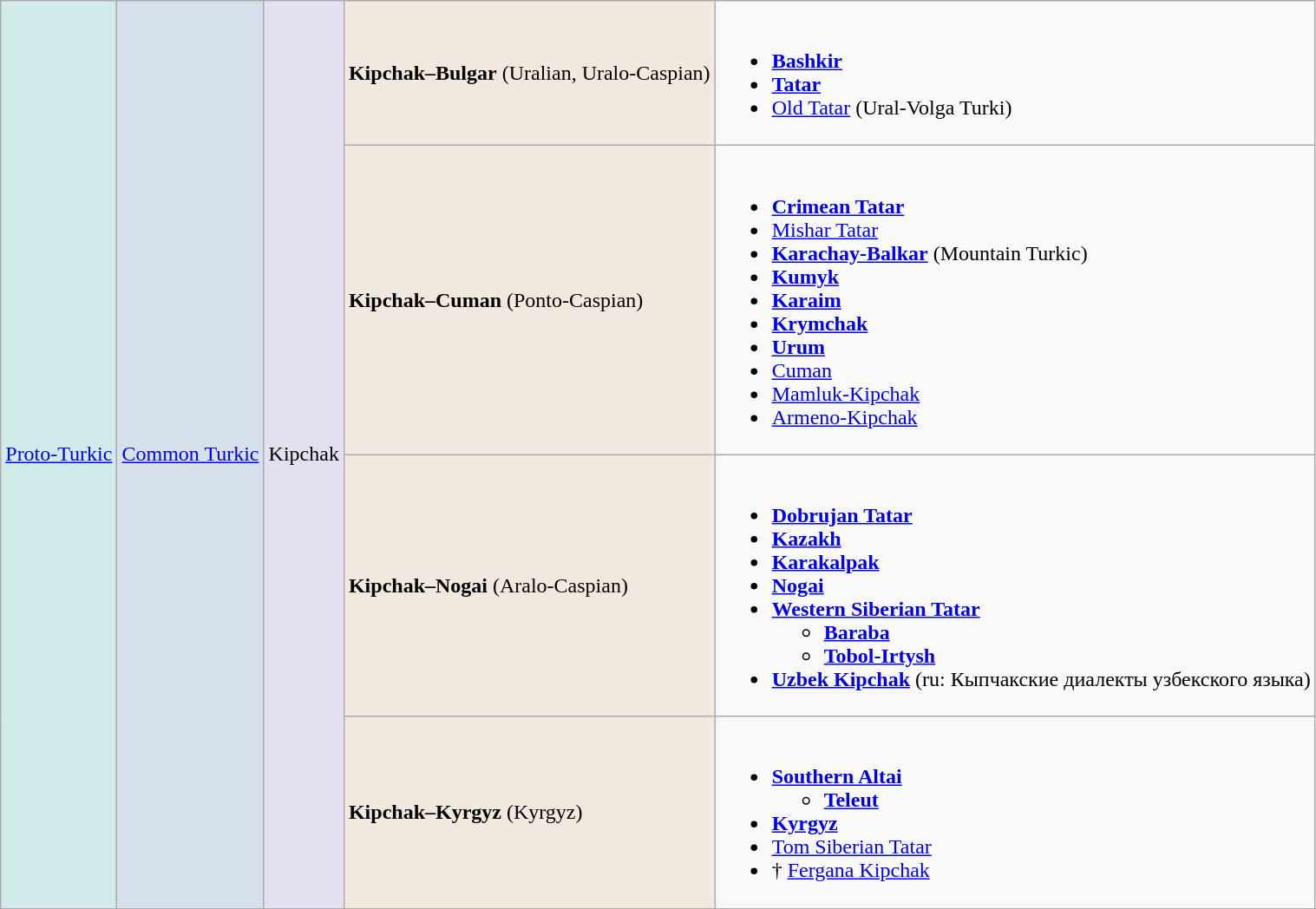<table class="wikitable">
<tr>
<td rowspan="5" bgcolor="#d1ebeb"><a href='#'>Proto-Turkic</a></td>
<td rowspan="5" bgcolor="#d6e1ec"><a href='#'>Common Turkic</a></td>
<td rowspan="5" bgcolor="#e4e0f0">Kipchak</td>
<td colspan="2" bgcolor="#f1e9df"><strong>Kipchak–Bulgar</strong> (Uralian, Uralo-Caspian)</td>
<td><br><ul><li><strong><a href='#'>Bashkir</a></strong></li><li><strong><a href='#'>Tatar</a></strong></li><li> <a href='#'>Old Tatar</a> (Ural-Volga Turki)</li></ul></td>
</tr>
<tr>
<td colspan="2" bgcolor="#f1e9df"><strong>Kipchak–Cuman</strong> (Ponto-Caspian)</td>
<td><br><ul><li><strong><a href='#'>Crimean Tatar</a></strong></li><li><a href='#'>Mishar Tatar</a></li><li><strong><a href='#'>Karachay-Balkar</a></strong> (Mountain Turkic)</li><li><strong><a href='#'>Kumyk</a></strong></li><li><strong><a href='#'>Karaim</a></strong></li><li><strong><a href='#'>Krymchak</a></strong></li><li><strong><a href='#'>Urum</a></strong></li><li> <a href='#'>Cuman</a></li><li> <a href='#'>Mamluk-Kipchak</a></li><li> <a href='#'>Armeno-Kipchak</a></li></ul></td>
</tr>
<tr>
<td colspan="2" bgcolor="#f1e9df"><strong>Kipchak–Nogai</strong> (Aralo-Caspian)</td>
<td><br><ul><li><strong><a href='#'>Dobrujan Tatar</a></strong></li><li><strong><a href='#'>Kazakh</a></strong></li><li><strong><a href='#'>Karakalpak</a></strong></li><li><strong><a href='#'>Nogai</a></strong></li><li><strong><a href='#'>Western Siberian Tatar</a></strong><ul><li><strong><a href='#'>Baraba</a></strong></li><li><strong><a href='#'>Tobol-Irtysh</a></strong></li></ul></li><li><strong><a href='#'>Uzbek Kipchak</a></strong> (ru: Кыпчакские диалекты узбекского языка)</li></ul></td>
</tr>
<tr>
<td colspan="2" bgcolor="#f1e9df"><strong>Kipchak–Kyrgyz</strong> (Kyrgyz)</td>
<td><br><ul><li><strong><a href='#'>Southern Altai</a></strong><ul><li><strong><a href='#'>Teleut</a></strong></li></ul></li><li><strong><a href='#'>Kyrgyz</a></strong></li><li><a href='#'>Tom Siberian Tatar</a></li><li>† <a href='#'>Fergana Kipchak</a></li></ul></td>
</tr>
</table>
